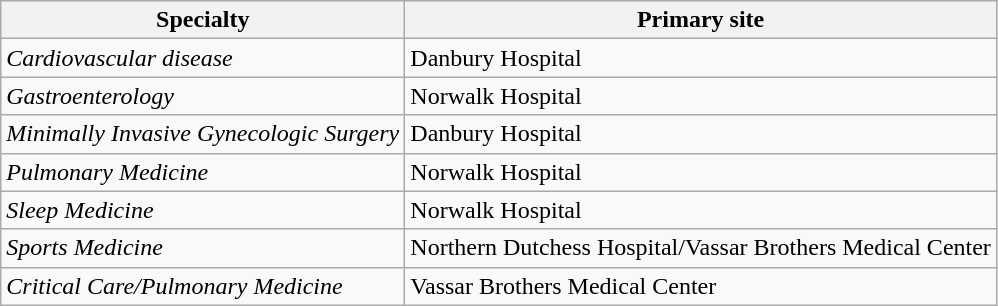<table class="wikitable">
<tr>
<th>Specialty</th>
<th>Primary site</th>
</tr>
<tr>
<td><em>Cardiovascular disease</em></td>
<td>Danbury Hospital</td>
</tr>
<tr>
<td><em>Gastroenterology</em></td>
<td>Norwalk Hospital</td>
</tr>
<tr>
<td><em>Minimally Invasive Gynecologic Surgery</em></td>
<td>Danbury Hospital</td>
</tr>
<tr>
<td><em>Pulmonary Medicine</em></td>
<td>Norwalk Hospital</td>
</tr>
<tr>
<td><em>Sleep Medicine</em></td>
<td>Norwalk Hospital</td>
</tr>
<tr>
<td><em>Sports Medicine</em></td>
<td>Northern Dutchess Hospital/Vassar Brothers Medical Center</td>
</tr>
<tr>
<td><em>Critical Care/Pulmonary Medicine</em></td>
<td>Vassar Brothers Medical Center</td>
</tr>
</table>
